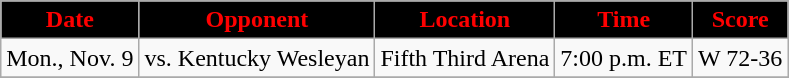<table class="wikitable" style="text-align:center">
<tr>
<th style="background:black;color:red;">Date</th>
<th style="background:black;color:red;">Opponent</th>
<th style="background:black;color:red;">Location</th>
<th style="background:black;color:red;">Time</th>
<th style="background:black;color:red;">Score</th>
</tr>
<tr>
<td>Mon., Nov. 9</td>
<td>vs. Kentucky Wesleyan</td>
<td>Fifth Third Arena</td>
<td>7:00 p.m. ET</td>
<td>W 72-36</td>
</tr>
<tr>
</tr>
</table>
